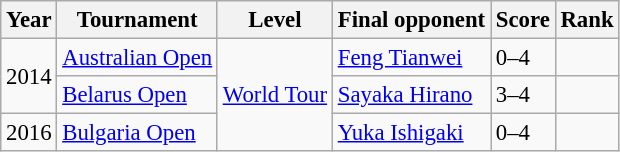<table class="sortable wikitable" style="font-size: 95%;">
<tr>
<th>Year</th>
<th>Tournament</th>
<th>Level</th>
<th>Final opponent</th>
<th>Score</th>
<th>Rank</th>
</tr>
<tr>
<td rowspan=2>2014</td>
<td><a href='#'>Australian Open</a></td>
<td rowspan=3><a href='#'>World Tour</a></td>
<td><a href='#'>Feng Tianwei</a></td>
<td>0–4</td>
<td></td>
</tr>
<tr>
<td><a href='#'>Belarus Open</a></td>
<td><a href='#'>Sayaka Hirano</a></td>
<td>3–4</td>
<td></td>
</tr>
<tr>
<td>2016</td>
<td><a href='#'>Bulgaria Open</a></td>
<td><a href='#'>Yuka Ishigaki</a></td>
<td>0–4</td>
<td></td>
</tr>
</table>
